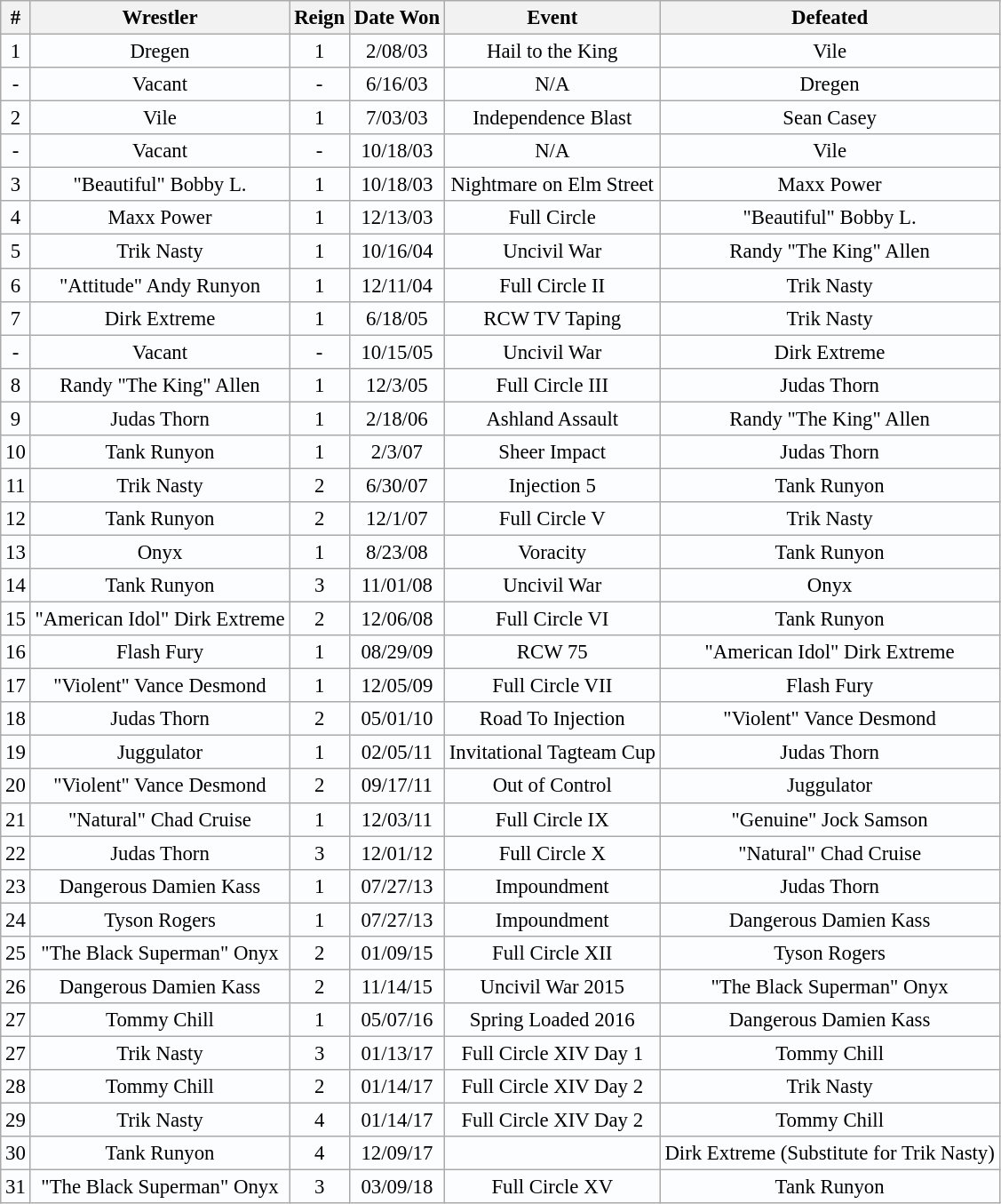<table class="wikitable" style="background:#fcfdff; font-size:95%; text-align: center;">
<tr>
<th>#</th>
<th>Wrestler</th>
<th>Reign</th>
<th>Date Won</th>
<th>Event</th>
<th>Defeated</th>
</tr>
<tr>
<td>1</td>
<td>Dregen</td>
<td>1</td>
<td>2/08/03</td>
<td>Hail to the King</td>
<td>Vile</td>
</tr>
<tr>
<td>-</td>
<td>Vacant</td>
<td>-</td>
<td>6/16/03</td>
<td>N/A</td>
<td>Dregen</td>
</tr>
<tr>
<td>2</td>
<td>Vile</td>
<td>1</td>
<td>7/03/03</td>
<td>Independence Blast</td>
<td>Sean Casey</td>
</tr>
<tr>
<td>-</td>
<td>Vacant</td>
<td>-</td>
<td>10/18/03</td>
<td>N/A</td>
<td>Vile</td>
</tr>
<tr>
<td>3</td>
<td>"Beautiful" Bobby L.</td>
<td>1</td>
<td>10/18/03</td>
<td>Nightmare on Elm Street</td>
<td>Maxx Power</td>
</tr>
<tr>
<td>4</td>
<td>Maxx Power</td>
<td>1</td>
<td>12/13/03</td>
<td>Full Circle</td>
<td>"Beautiful" Bobby L.</td>
</tr>
<tr>
<td>5</td>
<td>Trik Nasty</td>
<td>1</td>
<td>10/16/04</td>
<td>Uncivil War</td>
<td>Randy "The King" Allen</td>
</tr>
<tr>
<td>6</td>
<td>"Attitude" Andy Runyon</td>
<td>1</td>
<td>12/11/04</td>
<td>Full Circle II</td>
<td>Trik Nasty</td>
</tr>
<tr>
<td>7</td>
<td>Dirk Extreme</td>
<td>1</td>
<td>6/18/05</td>
<td>RCW TV Taping</td>
<td>Trik Nasty</td>
</tr>
<tr>
<td>-</td>
<td>Vacant</td>
<td>-</td>
<td>10/15/05</td>
<td>Uncivil War</td>
<td>Dirk Extreme</td>
</tr>
<tr>
<td>8</td>
<td>Randy "The King" Allen</td>
<td>1</td>
<td>12/3/05</td>
<td>Full Circle III</td>
<td>Judas Thorn</td>
</tr>
<tr>
<td>9</td>
<td>Judas Thorn</td>
<td>1</td>
<td>2/18/06</td>
<td>Ashland Assault</td>
<td>Randy "The King" Allen</td>
</tr>
<tr>
<td>10</td>
<td>Tank Runyon</td>
<td>1</td>
<td>2/3/07</td>
<td>Sheer Impact</td>
<td>Judas Thorn</td>
</tr>
<tr>
<td>11</td>
<td>Trik Nasty</td>
<td>2</td>
<td>6/30/07</td>
<td>Injection 5</td>
<td>Tank Runyon</td>
</tr>
<tr>
<td>12</td>
<td>Tank Runyon</td>
<td>2</td>
<td>12/1/07</td>
<td>Full Circle V</td>
<td>Trik Nasty</td>
</tr>
<tr>
<td>13</td>
<td>Onyx</td>
<td>1</td>
<td>8/23/08</td>
<td>Voracity</td>
<td>Tank Runyon</td>
</tr>
<tr>
<td>14</td>
<td>Tank Runyon</td>
<td>3</td>
<td>11/01/08</td>
<td>Uncivil War</td>
<td>Onyx</td>
</tr>
<tr>
<td>15</td>
<td>"American Idol" Dirk Extreme</td>
<td>2</td>
<td>12/06/08</td>
<td>Full Circle VI</td>
<td>Tank Runyon</td>
</tr>
<tr>
<td>16</td>
<td>Flash Fury</td>
<td>1</td>
<td>08/29/09</td>
<td>RCW 75</td>
<td>"American Idol" Dirk Extreme</td>
</tr>
<tr>
<td>17</td>
<td>"Violent" Vance Desmond</td>
<td>1</td>
<td>12/05/09</td>
<td>Full Circle VII</td>
<td>Flash Fury</td>
</tr>
<tr>
<td>18</td>
<td>Judas Thorn</td>
<td>2</td>
<td>05/01/10</td>
<td>Road To Injection</td>
<td>"Violent" Vance Desmond</td>
</tr>
<tr>
<td>19</td>
<td>Juggulator</td>
<td>1</td>
<td>02/05/11</td>
<td>Invitational Tagteam Cup</td>
<td>Judas Thorn</td>
</tr>
<tr>
<td>20</td>
<td>"Violent" Vance Desmond</td>
<td>2</td>
<td>09/17/11</td>
<td>Out of Control</td>
<td>Juggulator</td>
</tr>
<tr>
<td>21</td>
<td>"Natural" Chad Cruise</td>
<td>1</td>
<td>12/03/11</td>
<td>Full Circle IX</td>
<td>"Genuine" Jock Samson</td>
</tr>
<tr>
<td>22</td>
<td>Judas Thorn</td>
<td>3</td>
<td>12/01/12</td>
<td>Full Circle X</td>
<td>"Natural" Chad Cruise</td>
</tr>
<tr>
<td>23</td>
<td>Dangerous Damien Kass</td>
<td>1</td>
<td>07/27/13</td>
<td>Impoundment</td>
<td>Judas Thorn</td>
</tr>
<tr>
<td>24</td>
<td>Tyson Rogers</td>
<td>1</td>
<td>07/27/13</td>
<td>Impoundment</td>
<td>Dangerous Damien Kass</td>
</tr>
<tr>
<td>25</td>
<td>"The Black Superman" Onyx</td>
<td>2</td>
<td>01/09/15</td>
<td>Full Circle XII</td>
<td>Tyson Rogers</td>
</tr>
<tr>
<td>26</td>
<td>Dangerous Damien Kass</td>
<td>2</td>
<td>11/14/15</td>
<td>Uncivil War 2015</td>
<td>"The Black Superman" Onyx</td>
</tr>
<tr>
<td>27</td>
<td>Tommy Chill</td>
<td>1</td>
<td>05/07/16</td>
<td>Spring Loaded 2016</td>
<td>Dangerous Damien Kass</td>
</tr>
<tr>
<td>27</td>
<td>Trik Nasty</td>
<td>3</td>
<td>01/13/17</td>
<td>Full Circle XIV Day 1</td>
<td>Tommy Chill</td>
</tr>
<tr>
<td>28</td>
<td>Tommy Chill</td>
<td>2</td>
<td>01/14/17</td>
<td>Full Circle XIV Day 2</td>
<td>Trik Nasty</td>
</tr>
<tr>
<td>29</td>
<td>Trik Nasty</td>
<td>4</td>
<td>01/14/17</td>
<td>Full Circle XIV Day 2</td>
<td>Tommy Chill</td>
</tr>
<tr>
<td>30</td>
<td>Tank Runyon</td>
<td>4</td>
<td>12/09/17</td>
<td></td>
<td>Dirk Extreme (Substitute for Trik Nasty)</td>
</tr>
<tr>
<td>31</td>
<td>"The Black Superman" Onyx</td>
<td>3</td>
<td>03/09/18</td>
<td>Full Circle XV</td>
<td>Tank Runyon</td>
</tr>
</table>
